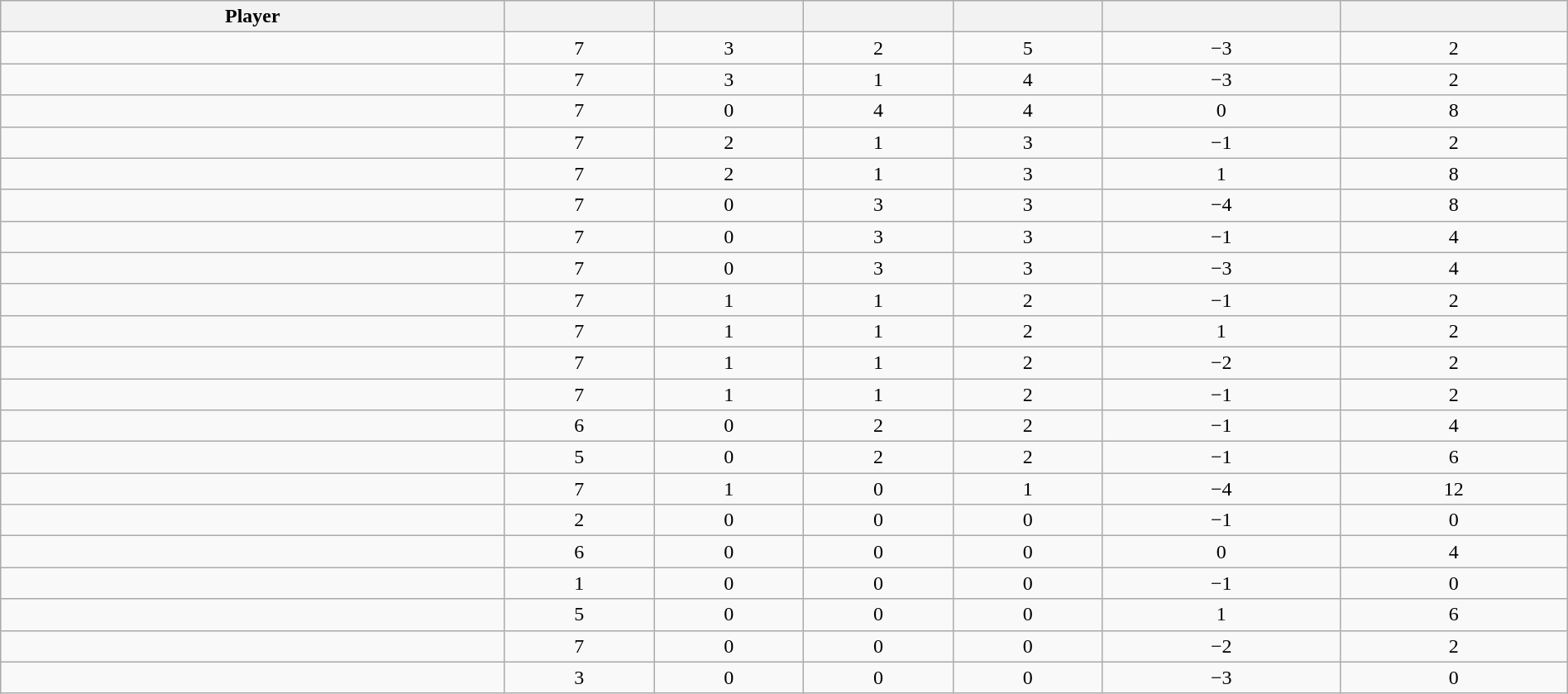<table class="wikitable sortable" style="width:100%;">
<tr align=center>
<th>Player</th>
<th></th>
<th></th>
<th></th>
<th></th>
<th data-sort-type="number"></th>
<th></th>
</tr>
<tr align=center>
<td></td>
<td>7</td>
<td>3</td>
<td>2</td>
<td>5</td>
<td>−3</td>
<td>2</td>
</tr>
<tr align=center>
<td></td>
<td>7</td>
<td>3</td>
<td>1</td>
<td>4</td>
<td>−3</td>
<td>2</td>
</tr>
<tr align=center>
<td></td>
<td>7</td>
<td>0</td>
<td>4</td>
<td>4</td>
<td>0</td>
<td>8</td>
</tr>
<tr align=center>
<td></td>
<td>7</td>
<td>2</td>
<td>1</td>
<td>3</td>
<td>−1</td>
<td>2</td>
</tr>
<tr align=center>
<td></td>
<td>7</td>
<td>2</td>
<td>1</td>
<td>3</td>
<td>1</td>
<td>8</td>
</tr>
<tr align=center>
<td></td>
<td>7</td>
<td>0</td>
<td>3</td>
<td>3</td>
<td>−4</td>
<td>8</td>
</tr>
<tr align=center>
<td></td>
<td>7</td>
<td>0</td>
<td>3</td>
<td>3</td>
<td>−1</td>
<td>4</td>
</tr>
<tr align=center>
<td></td>
<td>7</td>
<td>0</td>
<td>3</td>
<td>3</td>
<td>−3</td>
<td>4</td>
</tr>
<tr align=center>
<td></td>
<td>7</td>
<td>1</td>
<td>1</td>
<td>2</td>
<td>−1</td>
<td>2</td>
</tr>
<tr align=center>
<td></td>
<td>7</td>
<td>1</td>
<td>1</td>
<td>2</td>
<td>1</td>
<td>2</td>
</tr>
<tr align=center>
<td></td>
<td>7</td>
<td>1</td>
<td>1</td>
<td>2</td>
<td>−2</td>
<td>2</td>
</tr>
<tr align=center>
<td></td>
<td>7</td>
<td>1</td>
<td>1</td>
<td>2</td>
<td>−1</td>
<td>2</td>
</tr>
<tr align=center>
<td></td>
<td>6</td>
<td>0</td>
<td>2</td>
<td>2</td>
<td>−1</td>
<td>4</td>
</tr>
<tr align=center>
<td></td>
<td>5</td>
<td>0</td>
<td>2</td>
<td>2</td>
<td>−1</td>
<td>6</td>
</tr>
<tr align=center>
<td></td>
<td>7</td>
<td>1</td>
<td>0</td>
<td>1</td>
<td>−4</td>
<td>12</td>
</tr>
<tr align=center>
<td></td>
<td>2</td>
<td>0</td>
<td>0</td>
<td>0</td>
<td>−1</td>
<td>0</td>
</tr>
<tr align=center>
<td></td>
<td>6</td>
<td>0</td>
<td>0</td>
<td>0</td>
<td>0</td>
<td>4</td>
</tr>
<tr align=center>
<td></td>
<td>1</td>
<td>0</td>
<td>0</td>
<td>0</td>
<td>−1</td>
<td>0</td>
</tr>
<tr align=center>
<td></td>
<td>5</td>
<td>0</td>
<td>0</td>
<td>0</td>
<td>1</td>
<td>6</td>
</tr>
<tr align=center>
<td></td>
<td>7</td>
<td>0</td>
<td>0</td>
<td>0</td>
<td>−2</td>
<td>2</td>
</tr>
<tr align=center>
<td></td>
<td>3</td>
<td>0</td>
<td>0</td>
<td>0</td>
<td>−3</td>
<td>0</td>
</tr>
</table>
